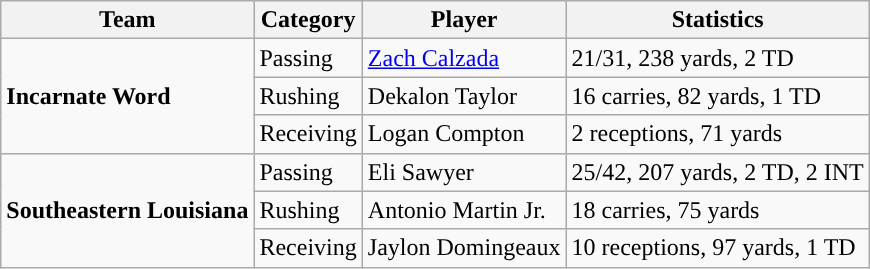<table class="wikitable" style="float: right;">
<tr>
<th>Team</th>
<th>Category</th>
<th>Player</th>
<th>Statistics</th>
</tr>
<tr>
<td rowspan=3><strong>Incarnate Word</strong></td>
<td>Passing</td>
<td><a href='#'>Zach Calzada</a></td>
<td>21/31, 238 yards, 2 TD</td>
</tr>
<tr>
<td>Rushing</td>
<td>Dekalon Taylor</td>
<td>16 carries, 82 yards, 1 TD</td>
</tr>
<tr>
<td>Receiving</td>
<td>Logan Compton</td>
<td>2 receptions, 71 yards</td>
</tr>
<tr>
<td rowspan=3><strong>Southeastern Louisiana</strong></td>
<td>Passing</td>
<td>Eli Sawyer</td>
<td>25/42, 207 yards, 2 TD, 2 INT</td>
</tr>
<tr>
<td>Rushing</td>
<td>Antonio Martin Jr.</td>
<td>18 carries, 75 yards</td>
</tr>
<tr>
<td>Receiving</td>
<td>Jaylon Domingeaux</td>
<td>10 receptions, 97 yards, 1 TD</td>
</tr>
</table>
